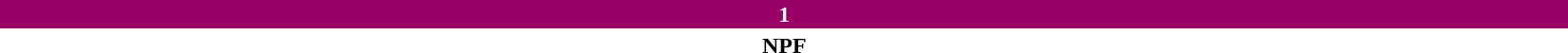<table style="width:88%; text-align:center;">
<tr style="color:white;">
<td style="background:#906; width:100%;"><strong>1</strong></td>
</tr>
<tr>
<td><span><strong>NPF</strong></span></td>
</tr>
</table>
